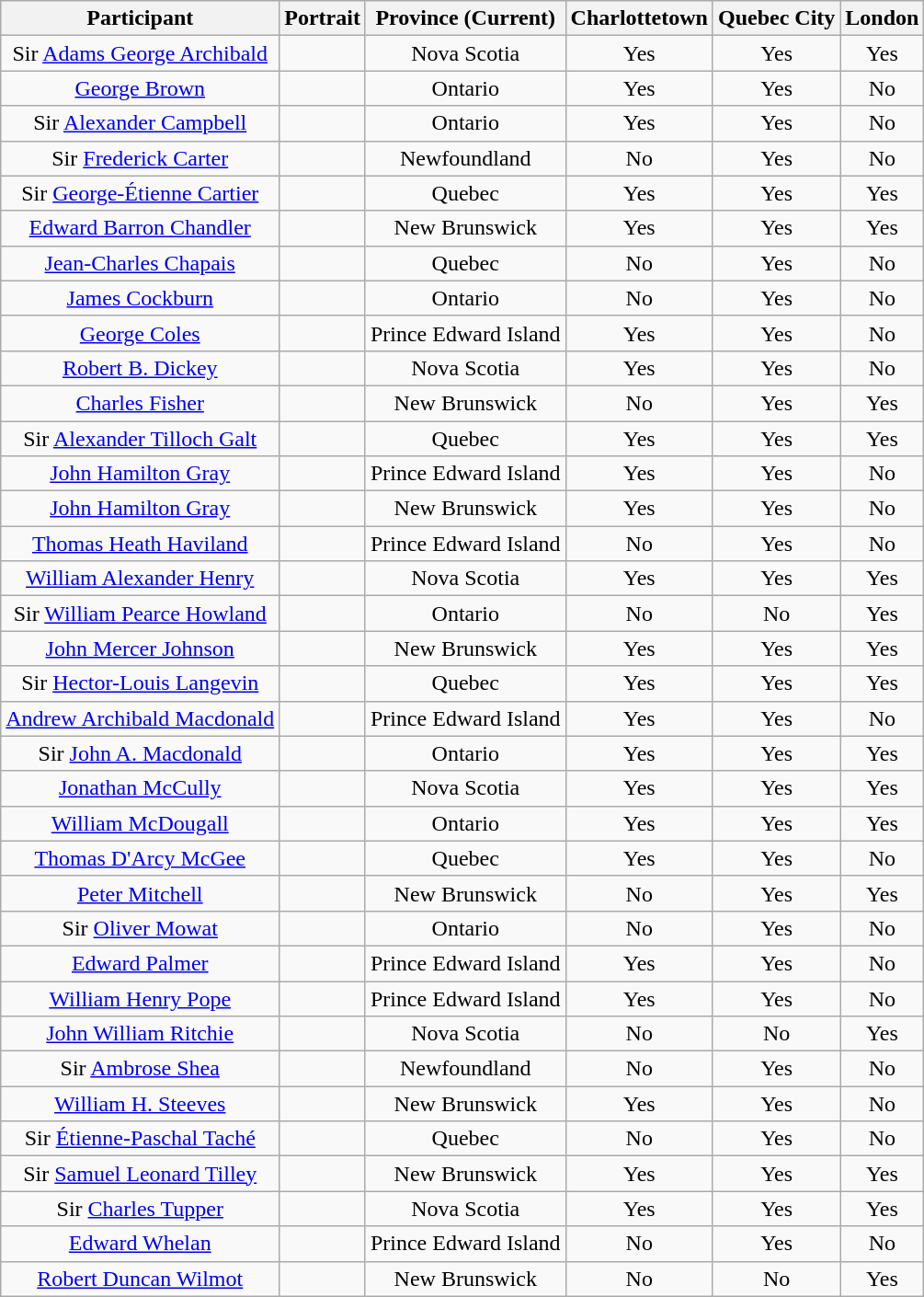<table class="wikitable sortable sticky-header" style=text-align:center;>
<tr style="background: #efefef;">
<th>Participant</th>
<th>Portrait</th>
<th>Province (Current)</th>
<th>Charlottetown</th>
<th>Quebec City</th>
<th>London</th>
</tr>
<tr>
<td>Sir <a href='#'>Adams George Archibald</a></td>
<td></td>
<td>Nova Scotia</td>
<td align="center">Yes</td>
<td align="center">Yes</td>
<td align="center">Yes</td>
</tr>
<tr>
<td><a href='#'>George Brown</a></td>
<td></td>
<td>Ontario</td>
<td align="center">Yes</td>
<td align="center">Yes</td>
<td align="center">No</td>
</tr>
<tr>
<td>Sir <a href='#'>Alexander Campbell</a></td>
<td></td>
<td>Ontario</td>
<td align="center">Yes</td>
<td align="center">Yes</td>
<td align="center">No</td>
</tr>
<tr>
<td>Sir <a href='#'>Frederick Carter</a></td>
<td></td>
<td>Newfoundland</td>
<td align="center">No</td>
<td align="center">Yes</td>
<td align="center">No</td>
</tr>
<tr>
<td>Sir <a href='#'>George-Étienne Cartier</a></td>
<td></td>
<td>Quebec</td>
<td align="center">Yes</td>
<td align="center">Yes</td>
<td align="center">Yes</td>
</tr>
<tr>
<td><a href='#'>Edward Barron Chandler</a></td>
<td></td>
<td>New Brunswick</td>
<td align="center">Yes</td>
<td align="center">Yes</td>
<td align="center">Yes</td>
</tr>
<tr>
<td><a href='#'>Jean-Charles Chapais</a></td>
<td></td>
<td>Quebec</td>
<td align="center">No</td>
<td align="center">Yes</td>
<td align="center">No</td>
</tr>
<tr>
<td><a href='#'>James Cockburn</a></td>
<td></td>
<td>Ontario</td>
<td align="center">No</td>
<td align="center">Yes</td>
<td align="center">No</td>
</tr>
<tr>
<td><a href='#'>George Coles</a></td>
<td></td>
<td>Prince Edward Island</td>
<td align="center">Yes</td>
<td align="center">Yes</td>
<td align="center">No</td>
</tr>
<tr>
<td><a href='#'>Robert B. Dickey</a></td>
<td></td>
<td>Nova Scotia</td>
<td align="center">Yes</td>
<td align="center">Yes</td>
<td align="center">No</td>
</tr>
<tr>
<td><a href='#'>Charles Fisher</a></td>
<td></td>
<td>New Brunswick</td>
<td align="center">No</td>
<td align="center">Yes</td>
<td align="center">Yes</td>
</tr>
<tr>
<td>Sir <a href='#'>Alexander Tilloch Galt</a></td>
<td></td>
<td>Quebec</td>
<td align="center">Yes</td>
<td align="center">Yes</td>
<td align="center">Yes</td>
</tr>
<tr>
<td><a href='#'>John Hamilton Gray</a></td>
<td></td>
<td>Prince Edward Island</td>
<td align="center">Yes</td>
<td align="center">Yes</td>
<td align="center">No</td>
</tr>
<tr>
<td><a href='#'>John Hamilton Gray</a></td>
<td></td>
<td>New Brunswick</td>
<td align="center">Yes</td>
<td align="center">Yes</td>
<td align="center">No</td>
</tr>
<tr>
<td><a href='#'>Thomas Heath Haviland</a></td>
<td></td>
<td>Prince Edward Island</td>
<td align="center">No</td>
<td align="center">Yes</td>
<td align="center">No</td>
</tr>
<tr>
<td><a href='#'>William Alexander Henry</a></td>
<td></td>
<td>Nova Scotia</td>
<td align="center">Yes</td>
<td align="center">Yes</td>
<td align="center">Yes</td>
</tr>
<tr>
<td>Sir <a href='#'>William Pearce Howland</a></td>
<td></td>
<td>Ontario</td>
<td align="center">No</td>
<td align="center">No</td>
<td align="center">Yes</td>
</tr>
<tr>
<td><a href='#'>John Mercer Johnson</a></td>
<td></td>
<td>New Brunswick</td>
<td align="center">Yes</td>
<td align="center">Yes</td>
<td align="center">Yes</td>
</tr>
<tr>
<td>Sir <a href='#'>Hector-Louis Langevin</a></td>
<td></td>
<td>Quebec</td>
<td align="center">Yes</td>
<td align="center">Yes</td>
<td align="center">Yes</td>
</tr>
<tr>
<td><a href='#'>Andrew Archibald Macdonald</a></td>
<td></td>
<td>Prince Edward Island</td>
<td align="center">Yes</td>
<td align="center">Yes</td>
<td align="center">No</td>
</tr>
<tr>
<td>Sir <a href='#'>John A. Macdonald</a></td>
<td></td>
<td>Ontario</td>
<td align="center">Yes</td>
<td align="center">Yes</td>
<td align="center">Yes</td>
</tr>
<tr>
<td><a href='#'>Jonathan McCully</a></td>
<td></td>
<td>Nova Scotia</td>
<td align="center">Yes</td>
<td align="center">Yes</td>
<td align="center">Yes</td>
</tr>
<tr>
<td><a href='#'>William McDougall</a></td>
<td></td>
<td>Ontario</td>
<td align="center">Yes</td>
<td align="center">Yes</td>
<td align="center">Yes</td>
</tr>
<tr>
<td><a href='#'>Thomas D'Arcy McGee</a></td>
<td></td>
<td>Quebec</td>
<td align="center">Yes</td>
<td align="center">Yes</td>
<td align="center">No</td>
</tr>
<tr>
<td><a href='#'>Peter Mitchell</a></td>
<td></td>
<td>New Brunswick</td>
<td align="center">No</td>
<td align="center">Yes</td>
<td align="center">Yes</td>
</tr>
<tr>
<td>Sir <a href='#'>Oliver Mowat</a></td>
<td></td>
<td>Ontario</td>
<td align="center">No</td>
<td align="center">Yes</td>
<td align="center">No</td>
</tr>
<tr>
<td><a href='#'>Edward Palmer</a></td>
<td></td>
<td>Prince Edward Island</td>
<td align="center">Yes</td>
<td align="center">Yes</td>
<td align="center">No</td>
</tr>
<tr>
<td><a href='#'>William Henry Pope</a></td>
<td></td>
<td>Prince Edward Island</td>
<td align="center">Yes</td>
<td align="center">Yes</td>
<td align="center">No</td>
</tr>
<tr>
<td><a href='#'>John William Ritchie</a></td>
<td></td>
<td>Nova Scotia</td>
<td align="center">No</td>
<td align="center">No</td>
<td align="center">Yes</td>
</tr>
<tr>
<td>Sir <a href='#'>Ambrose Shea</a></td>
<td></td>
<td>Newfoundland</td>
<td align="center">No</td>
<td align="center">Yes</td>
<td align="center">No</td>
</tr>
<tr>
<td><a href='#'>William H. Steeves</a></td>
<td></td>
<td>New Brunswick</td>
<td align="center">Yes</td>
<td align="center">Yes</td>
<td align="center">No</td>
</tr>
<tr>
<td>Sir <a href='#'>Étienne-Paschal Taché</a></td>
<td></td>
<td>Quebec</td>
<td align="center">No</td>
<td align="center">Yes</td>
<td align="center">No</td>
</tr>
<tr>
<td>Sir <a href='#'>Samuel Leonard Tilley</a></td>
<td></td>
<td>New Brunswick</td>
<td align="center">Yes</td>
<td align="center">Yes</td>
<td align="center">Yes</td>
</tr>
<tr>
<td>Sir <a href='#'>Charles Tupper</a></td>
<td></td>
<td>Nova Scotia</td>
<td align="center">Yes</td>
<td align="center">Yes</td>
<td align="center">Yes</td>
</tr>
<tr>
<td><a href='#'>Edward Whelan</a></td>
<td></td>
<td>Prince Edward Island</td>
<td align="center">No</td>
<td align="center">Yes</td>
<td align="center">No</td>
</tr>
<tr>
<td><a href='#'>Robert Duncan Wilmot</a></td>
<td></td>
<td>New Brunswick</td>
<td align="center">No</td>
<td align="center">No</td>
<td align="center">Yes</td>
</tr>
</table>
